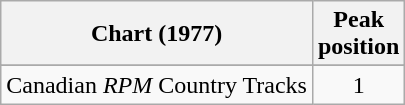<table class="wikitable">
<tr>
<th align="left">Chart (1977)</th>
<th align="center">Peak<br>position</th>
</tr>
<tr>
</tr>
<tr>
<td align="left">Canadian <em>RPM</em> Country Tracks</td>
<td align="center">1</td>
</tr>
</table>
